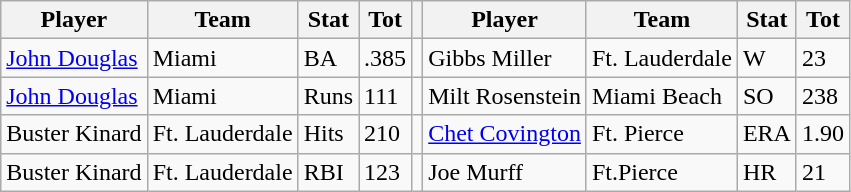<table class="wikitable">
<tr>
<th>Player</th>
<th>Team</th>
<th>Stat</th>
<th>Tot</th>
<th></th>
<th>Player</th>
<th>Team</th>
<th>Stat</th>
<th>Tot</th>
</tr>
<tr>
<td><a href='#'>John Douglas</a></td>
<td>Miami</td>
<td>BA</td>
<td>.385</td>
<td></td>
<td>Gibbs Miller</td>
<td>Ft. Lauderdale</td>
<td>W</td>
<td>23</td>
</tr>
<tr>
<td><a href='#'>John Douglas</a></td>
<td>Miami</td>
<td>Runs</td>
<td>111</td>
<td></td>
<td>Milt Rosenstein</td>
<td>Miami Beach</td>
<td>SO</td>
<td>238</td>
</tr>
<tr>
<td>Buster Kinard</td>
<td>Ft. Lauderdale</td>
<td>Hits</td>
<td>210</td>
<td></td>
<td><a href='#'>Chet Covington</a></td>
<td>Ft. Pierce</td>
<td>ERA</td>
<td>1.90</td>
</tr>
<tr>
<td>Buster Kinard</td>
<td>Ft. Lauderdale</td>
<td>RBI</td>
<td>123</td>
<td></td>
<td>Joe Murff</td>
<td>Ft.Pierce</td>
<td>HR</td>
<td>21</td>
</tr>
</table>
